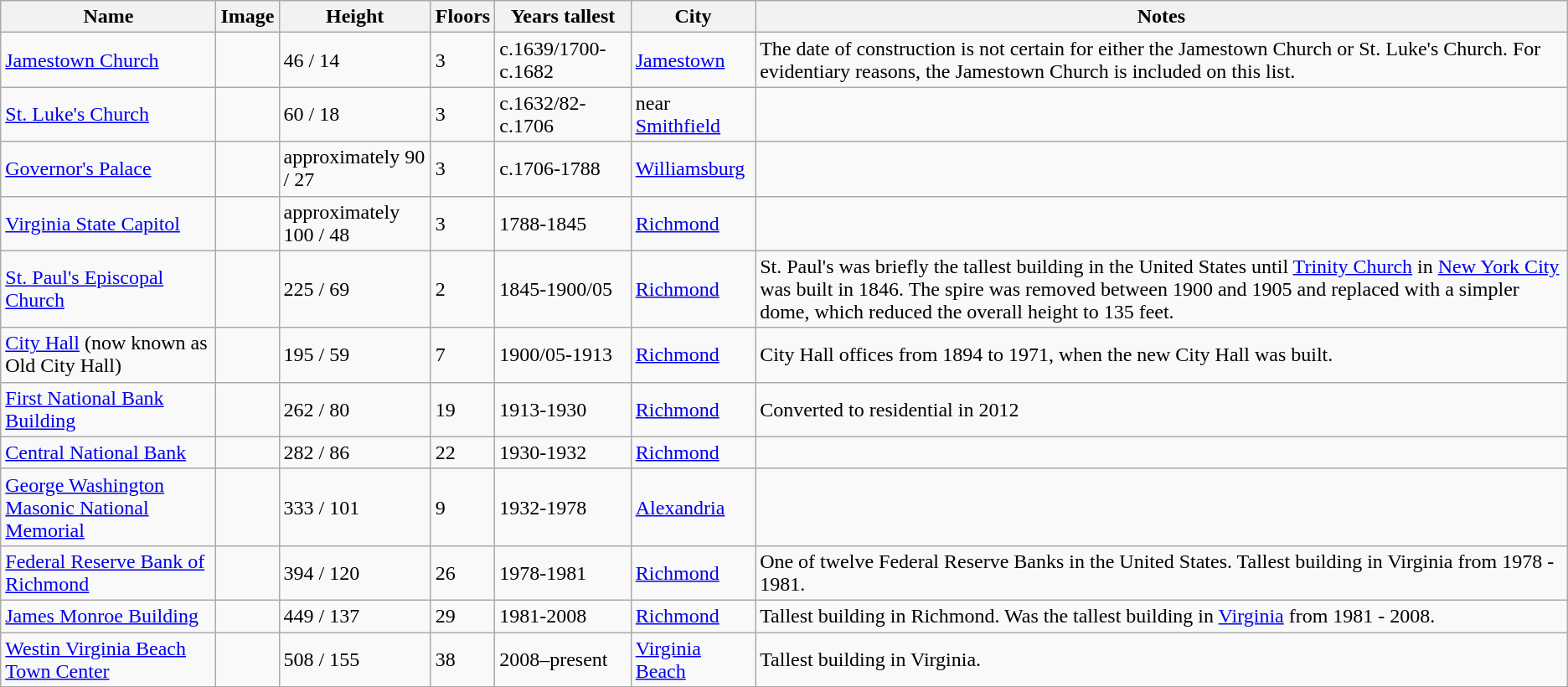<table class="wikitable">
<tr>
<th>Name</th>
<th>Image</th>
<th>Height</th>
<th>Floors</th>
<th>Years tallest</th>
<th>City</th>
<th>Notes</th>
</tr>
<tr>
<td><a href='#'>Jamestown Church</a></td>
<td></td>
<td>46 / 14</td>
<td>3</td>
<td>c.1639/1700-c.1682</td>
<td><a href='#'>Jamestown</a></td>
<td>The date of construction is not certain for either the Jamestown Church or St. Luke's Church. For evidentiary reasons, the Jamestown Church is included on this list.</td>
</tr>
<tr>
<td><a href='#'>St. Luke's Church</a></td>
<td></td>
<td>60 / 18</td>
<td>3</td>
<td>c.1632/82-c.1706</td>
<td>near <a href='#'>Smithfield</a></td>
<td></td>
</tr>
<tr>
<td><a href='#'>Governor's Palace</a></td>
<td></td>
<td>approximately 90 / 27</td>
<td>3</td>
<td>c.1706-1788</td>
<td><a href='#'>Williamsburg</a></td>
<td></td>
</tr>
<tr>
<td><a href='#'>Virginia State Capitol</a></td>
<td></td>
<td>approximately 100 / 48</td>
<td>3</td>
<td>1788-1845</td>
<td><a href='#'>Richmond</a></td>
<td></td>
</tr>
<tr>
<td><a href='#'>St. Paul's Episcopal Church</a></td>
<td></td>
<td>225 / 69</td>
<td>2</td>
<td>1845-1900/05</td>
<td><a href='#'>Richmond</a></td>
<td>St. Paul's was briefly the tallest building in the United States until <a href='#'>Trinity Church</a> in <a href='#'>New York City</a> was built in 1846. The spire was removed between 1900 and 1905 and replaced with a simpler dome, which reduced the overall height to 135 feet.</td>
</tr>
<tr>
<td><a href='#'>City Hall</a> (now known as Old City Hall)</td>
<td></td>
<td>195 / 59</td>
<td>7</td>
<td>1900/05-1913</td>
<td><a href='#'>Richmond</a></td>
<td>City Hall offices from 1894 to 1971, when the new City Hall was built.</td>
</tr>
<tr>
<td><a href='#'>First National Bank Building</a></td>
<td></td>
<td>262 / 80</td>
<td>19</td>
<td>1913-1930</td>
<td><a href='#'>Richmond</a></td>
<td>Converted to residential in 2012</td>
</tr>
<tr>
<td><a href='#'>Central National Bank</a></td>
<td></td>
<td>282 / 86</td>
<td>22</td>
<td>1930-1932</td>
<td><a href='#'>Richmond</a></td>
<td></td>
</tr>
<tr>
<td><a href='#'>George Washington Masonic National Memorial</a></td>
<td></td>
<td>333 / 101</td>
<td>9</td>
<td>1932-1978</td>
<td><a href='#'>Alexandria</a></td>
<td></td>
</tr>
<tr>
<td><a href='#'>Federal Reserve Bank of Richmond</a></td>
<td></td>
<td>394 / 120</td>
<td>26</td>
<td>1978-1981</td>
<td><a href='#'>Richmond</a></td>
<td>One of twelve Federal Reserve Banks in the United States. Tallest building in Virginia from 1978 - 1981.</td>
</tr>
<tr>
<td><a href='#'>James Monroe Building</a></td>
<td></td>
<td>449 / 137</td>
<td>29</td>
<td>1981-2008</td>
<td><a href='#'>Richmond</a></td>
<td>Tallest building in Richmond. Was the tallest building in <a href='#'>Virginia</a> from 1981 - 2008.</td>
</tr>
<tr>
<td><a href='#'>Westin Virginia Beach Town Center</a></td>
<td></td>
<td>508 / 155</td>
<td>38</td>
<td>2008–present</td>
<td><a href='#'>Virginia Beach</a></td>
<td>Tallest building in Virginia.</td>
</tr>
</table>
